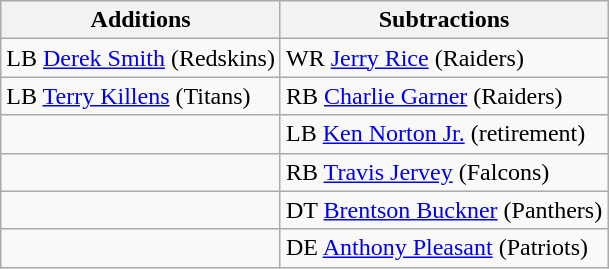<table class="wikitable">
<tr>
<th>Additions</th>
<th>Subtractions</th>
</tr>
<tr>
<td>LB <a href='#'>Derek Smith</a> (Redskins)</td>
<td>WR <a href='#'>Jerry Rice</a> (Raiders)</td>
</tr>
<tr>
<td>LB <a href='#'>Terry Killens</a> (Titans)</td>
<td>RB <a href='#'>Charlie Garner</a> (Raiders)</td>
</tr>
<tr>
<td></td>
<td>LB <a href='#'>Ken Norton Jr.</a> (retirement)</td>
</tr>
<tr>
<td></td>
<td>RB <a href='#'>Travis Jervey</a> (Falcons)</td>
</tr>
<tr>
<td></td>
<td>DT <a href='#'>Brentson Buckner</a> (Panthers)</td>
</tr>
<tr>
<td></td>
<td>DE <a href='#'>Anthony Pleasant</a> (Patriots)</td>
</tr>
</table>
